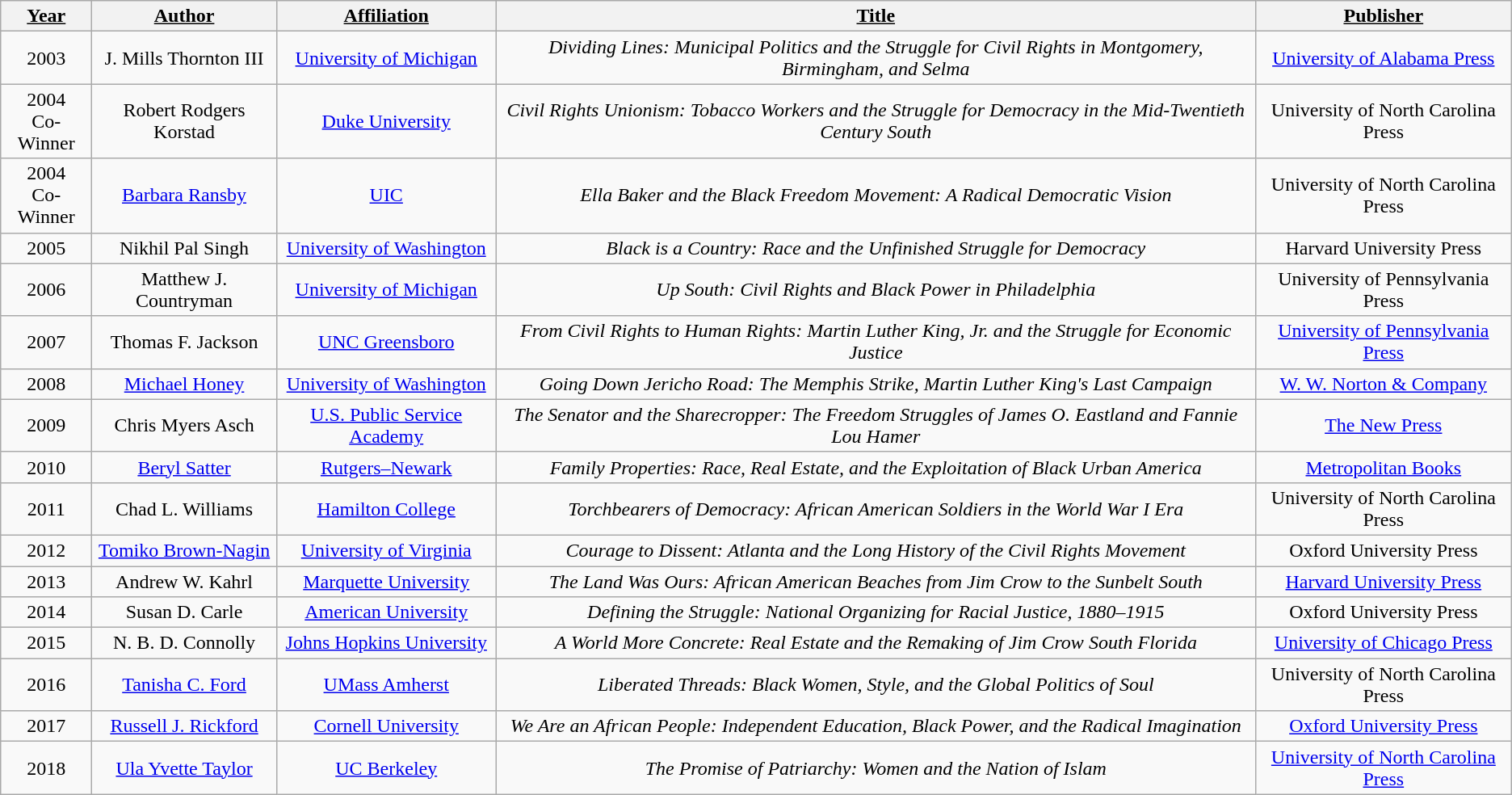<table class="wikitable" style='text-align: center;'>
<tr>
<th><u><strong>Year</strong></u></th>
<th><u><strong>Author</strong></u></th>
<th><u><strong>Affiliation</strong></u></th>
<th><u><strong>Title</strong></u></th>
<th><u><strong>Publisher</strong></u></th>
</tr>
<tr>
<td>2003</td>
<td>J. Mills Thornton III</td>
<td><a href='#'>University of Michigan</a></td>
<td><em>Dividing Lines:  Municipal Politics and the Struggle for Civil Rights in Montgomery, Birmingham, and Selma</em></td>
<td><a href='#'>University of Alabama Press</a></td>
</tr>
<tr>
<td>2004<br>Co-Winner</td>
<td>Robert Rodgers Korstad</td>
<td><a href='#'>Duke University</a></td>
<td><em>Civil Rights Unionism: Tobacco Workers and the Struggle for Democracy in the Mid-Twentieth Century South</em></td>
<td>University of North Carolina Press</td>
</tr>
<tr>
<td>2004<br>Co-Winner</td>
<td><a href='#'>Barbara Ransby</a></td>
<td><a href='#'>UIC</a></td>
<td><em>Ella Baker and the Black Freedom Movement:  A Radical Democratic Vision</em></td>
<td>University of North Carolina Press</td>
</tr>
<tr>
<td>2005</td>
<td>Nikhil Pal Singh</td>
<td><a href='#'>University of Washington</a></td>
<td><em>Black is a Country: Race and the Unfinished Struggle for Democracy</em></td>
<td>Harvard University Press</td>
</tr>
<tr>
<td>2006</td>
<td>Matthew J. Countryman</td>
<td><a href='#'>University of Michigan</a></td>
<td><em>Up South:  Civil Rights and Black Power in Philadelphia</em></td>
<td>University of Pennsylvania Press</td>
</tr>
<tr>
<td>2007</td>
<td>Thomas F. Jackson</td>
<td><a href='#'>UNC Greensboro</a></td>
<td><em>From Civil Rights to Human Rights: Martin Luther King, Jr. and the Struggle for Economic Justice</em></td>
<td><a href='#'>University of Pennsylvania Press</a></td>
</tr>
<tr>
<td>2008</td>
<td><a href='#'>Michael Honey</a></td>
<td><a href='#'>University of Washington</a></td>
<td><em>Going Down Jericho Road: The Memphis Strike, Martin Luther King's Last Campaign</em></td>
<td><a href='#'>W. W. Norton & Company</a></td>
</tr>
<tr>
<td>2009</td>
<td>Chris Myers Asch</td>
<td><a href='#'>U.S. Public Service Academy</a></td>
<td><em>The Senator and the Sharecropper: The Freedom Struggles of James O. Eastland and Fannie Lou Hamer</em></td>
<td><a href='#'>The New Press</a></td>
</tr>
<tr>
<td>2010</td>
<td><a href='#'>Beryl Satter</a></td>
<td><a href='#'>Rutgers–Newark</a></td>
<td><em>Family Properties: Race, Real Estate, and the Exploitation of Black Urban America</em></td>
<td><a href='#'>Metropolitan Books</a></td>
</tr>
<tr>
<td>2011</td>
<td>Chad L. Williams</td>
<td><a href='#'>Hamilton College</a></td>
<td><em>Torchbearers of Democracy: African American Soldiers in the World War I Era</em></td>
<td>University of North Carolina Press</td>
</tr>
<tr>
<td>2012</td>
<td><a href='#'>Tomiko Brown-Nagin</a></td>
<td><a href='#'>University of Virginia</a></td>
<td><em>Courage to Dissent: Atlanta and the Long History of the Civil Rights Movement</em></td>
<td>Oxford University Press</td>
</tr>
<tr>
<td>2013</td>
<td>Andrew W. Kahrl</td>
<td><a href='#'>Marquette University</a></td>
<td><em>The Land Was Ours: African American Beaches from Jim Crow to the Sunbelt South</em></td>
<td><a href='#'>Harvard University Press</a></td>
</tr>
<tr>
<td>2014</td>
<td>Susan D. Carle</td>
<td><a href='#'>American University</a></td>
<td><em>Defining the Struggle: National Organizing for Racial Justice, 1880–1915</em></td>
<td>Oxford University Press</td>
</tr>
<tr>
<td>2015</td>
<td>N. B. D. Connolly</td>
<td><a href='#'>Johns Hopkins University</a></td>
<td><em>A World More Concrete: Real Estate and the Remaking of Jim Crow South Florida</em></td>
<td><a href='#'>University of Chicago Press</a></td>
</tr>
<tr>
<td>2016</td>
<td><a href='#'>Tanisha C. Ford</a></td>
<td><a href='#'>UMass Amherst</a></td>
<td><em>Liberated Threads: Black Women, Style, and the Global Politics of Soul</em></td>
<td>University of North Carolina Press</td>
</tr>
<tr>
<td>2017</td>
<td><a href='#'>Russell J. Rickford</a></td>
<td><a href='#'>Cornell University</a></td>
<td><em>We Are an African People: Independent Education, Black Power, and the Radical Imagination</em></td>
<td><a href='#'>Oxford University Press</a></td>
</tr>
<tr>
<td>2018</td>
<td><a href='#'>Ula Yvette Taylor</a></td>
<td><a href='#'>UC Berkeley</a></td>
<td><em>The Promise of Patriarchy: Women and the Nation of Islam</em></td>
<td><a href='#'>University of North Carolina Press</a></td>
</tr>
</table>
